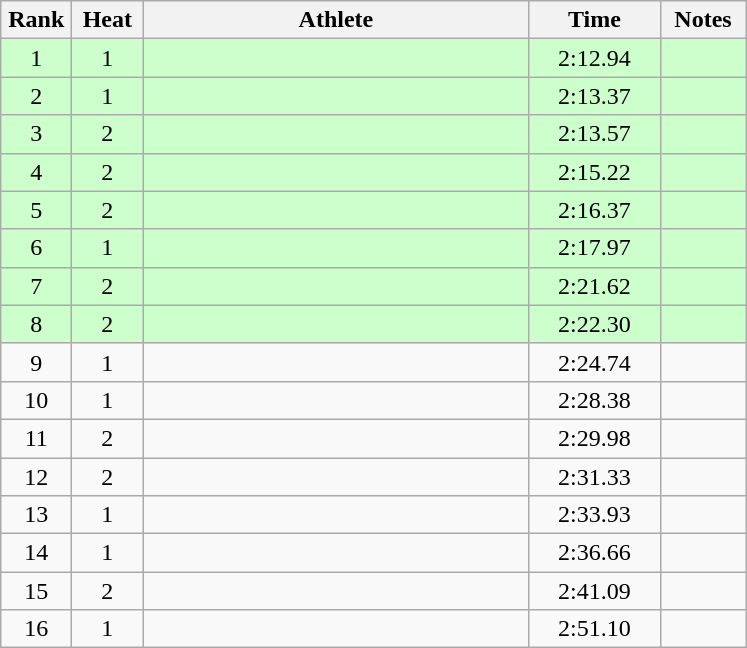<table class="wikitable" style="text-align:center">
<tr>
<th width=40>Rank</th>
<th width=40>Heat</th>
<th width=250>Athlete</th>
<th width=80>Time</th>
<th width=50>Notes</th>
</tr>
<tr bgcolor="ccffcc">
<td>1</td>
<td>1</td>
<td align=left></td>
<td>2:12.94</td>
<td></td>
</tr>
<tr bgcolor="ccffcc">
<td>2</td>
<td>1</td>
<td align=left></td>
<td>2:13.37</td>
<td></td>
</tr>
<tr bgcolor="ccffcc">
<td>3</td>
<td>2</td>
<td align=left></td>
<td>2:13.57</td>
<td></td>
</tr>
<tr bgcolor="ccffcc">
<td>4</td>
<td>2</td>
<td align=left></td>
<td>2:15.22</td>
<td></td>
</tr>
<tr bgcolor="ccffcc">
<td>5</td>
<td>2</td>
<td align=left></td>
<td>2:16.37</td>
<td></td>
</tr>
<tr bgcolor="ccffcc">
<td>6</td>
<td>1</td>
<td align=left></td>
<td>2:17.97</td>
<td></td>
</tr>
<tr bgcolor="ccffcc">
<td>7</td>
<td>2</td>
<td align=left></td>
<td>2:21.62</td>
<td></td>
</tr>
<tr bgcolor="ccffcc">
<td>8</td>
<td>2</td>
<td align=left></td>
<td>2:22.30</td>
<td></td>
</tr>
<tr>
<td>9</td>
<td>1</td>
<td align=left></td>
<td>2:24.74</td>
<td></td>
</tr>
<tr>
<td>10</td>
<td>1</td>
<td align=left></td>
<td>2:28.38</td>
<td></td>
</tr>
<tr>
<td>11</td>
<td>2</td>
<td align=left></td>
<td>2:29.98</td>
<td></td>
</tr>
<tr>
<td>12</td>
<td>2</td>
<td align=left></td>
<td>2:31.33</td>
<td></td>
</tr>
<tr>
<td>13</td>
<td>1</td>
<td align=left></td>
<td>2:33.93</td>
<td></td>
</tr>
<tr>
<td>14</td>
<td>1</td>
<td align=left></td>
<td>2:36.66</td>
<td></td>
</tr>
<tr>
<td>15</td>
<td>2</td>
<td align=left></td>
<td>2:41.09</td>
<td></td>
</tr>
<tr>
<td>16</td>
<td>1</td>
<td align=left></td>
<td>2:51.10</td>
<td></td>
</tr>
</table>
